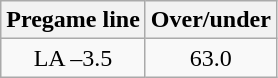<table class="wikitable">
<tr align="center">
<th style=>Pregame line</th>
<th style=>Over/under</th>
</tr>
<tr align="center">
<td>LA –3.5</td>
<td>63.0</td>
</tr>
</table>
